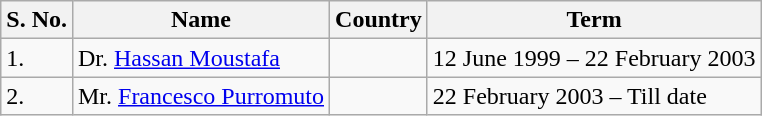<table class="wikitable">
<tr>
<th>S. No.</th>
<th>Name</th>
<th>Country</th>
<th>Term</th>
</tr>
<tr>
<td>1.</td>
<td>Dr. <a href='#'>Hassan Moustafa</a></td>
<td></td>
<td>12 June 1999 – 22 February 2003</td>
</tr>
<tr>
<td>2.</td>
<td>Mr. <a href='#'>Francesco Purromuto</a></td>
<td></td>
<td>22 February 2003 – Till date</td>
</tr>
</table>
